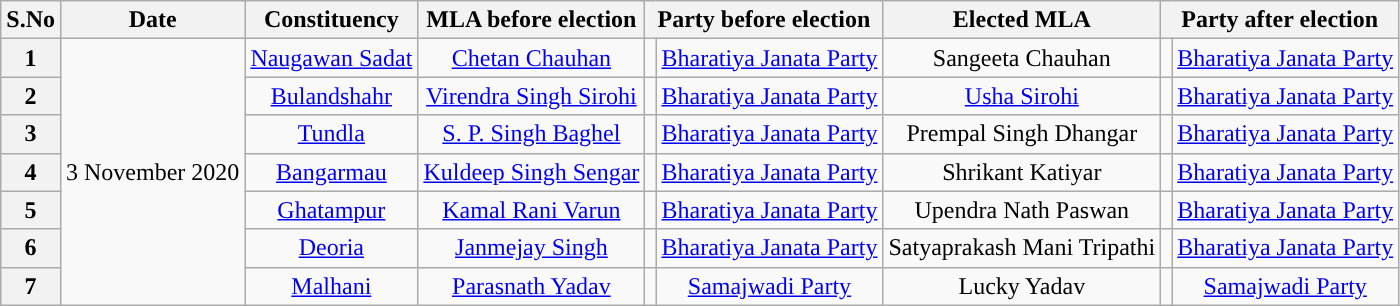<table class="wikitable sortable" style="text-align:center;">
<tr>
<th>S.No</th>
<th>Date</th>
<th>Constituency</th>
<th>MLA before election</th>
<th colspan="2">Party before election</th>
<th>Elected MLA</th>
<th colspan="2">Party after election</th>
</tr>
<tr>
<th>1</th>
<td rowspan="7">3 November 2020</td>
<td><a href='#'>Naugawan Sadat</a></td>
<td><a href='#'>Chetan Chauhan</a></td>
<td></td>
<td><a href='#'>Bharatiya Janata Party</a></td>
<td>Sangeeta Chauhan</td>
<td></td>
<td><a href='#'>Bharatiya Janata Party</a></td>
</tr>
<tr>
<th>2</th>
<td><a href='#'>Bulandshahr</a></td>
<td><a href='#'>Virendra Singh Sirohi</a></td>
<td></td>
<td><a href='#'>Bharatiya Janata Party</a></td>
<td><a href='#'>Usha Sirohi</a></td>
<td></td>
<td><a href='#'>Bharatiya Janata Party</a></td>
</tr>
<tr>
<th>3</th>
<td><a href='#'>Tundla</a></td>
<td><a href='#'>S. P. Singh Baghel</a></td>
<td></td>
<td><a href='#'>Bharatiya Janata Party</a></td>
<td>Prempal Singh Dhangar</td>
<td></td>
<td><a href='#'>Bharatiya Janata Party</a></td>
</tr>
<tr>
<th>4</th>
<td><a href='#'>Bangarmau</a></td>
<td><a href='#'>Kuldeep Singh Sengar</a></td>
<td></td>
<td><a href='#'>Bharatiya Janata Party</a></td>
<td>Shrikant Katiyar</td>
<td></td>
<td><a href='#'>Bharatiya Janata Party</a></td>
</tr>
<tr>
<th>5</th>
<td><a href='#'>Ghatampur</a></td>
<td><a href='#'>Kamal Rani Varun</a></td>
<td></td>
<td><a href='#'>Bharatiya Janata Party</a></td>
<td>Upendra Nath Paswan</td>
<td></td>
<td><a href='#'>Bharatiya Janata Party</a></td>
</tr>
<tr>
<th>6</th>
<td><a href='#'>Deoria</a></td>
<td><a href='#'>Janmejay Singh</a></td>
<td></td>
<td><a href='#'>Bharatiya Janata Party</a></td>
<td>Satyaprakash Mani Tripathi</td>
<td></td>
<td><a href='#'>Bharatiya Janata Party</a></td>
</tr>
<tr>
<th>7</th>
<td><a href='#'>Malhani</a></td>
<td><a href='#'>Parasnath Yadav</a></td>
<td></td>
<td><a href='#'>Samajwadi Party</a></td>
<td>Lucky Yadav</td>
<td></td>
<td><a href='#'>Samajwadi Party</a></td>
</tr>
</table>
